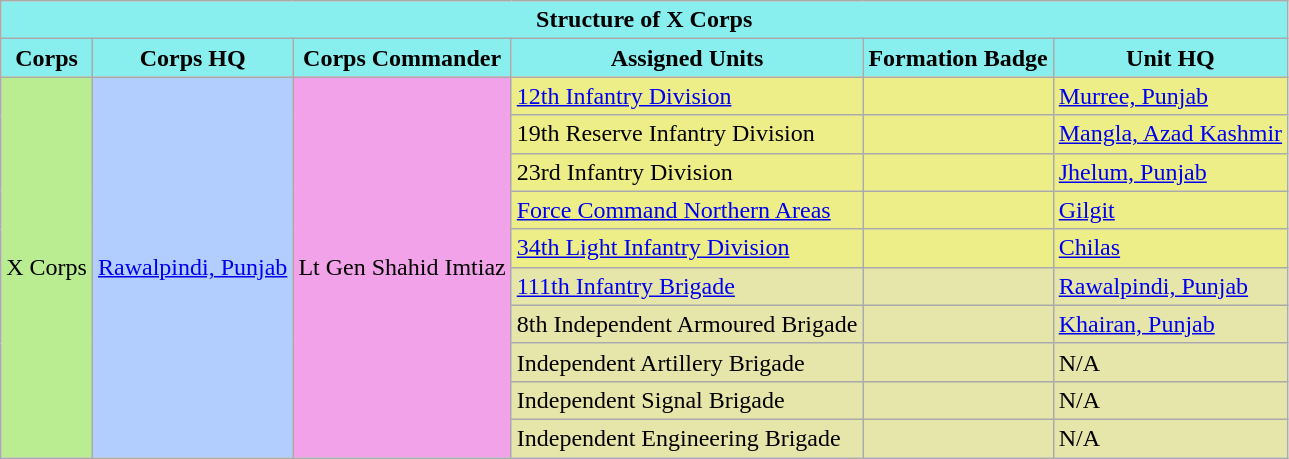<table class="wikitable">
<tr>
<th colspan="10"style="background:#88EEEE;">Structure of X Corps</th>
</tr>
<tr>
<th style="background:#88EEEE;">Corps</th>
<th style="background:#88EEEE;">Corps HQ</th>
<th style="background:#88EEEE;">Corps Commander</th>
<th style="background:#88EEEE;">Assigned Units</th>
<th style="background:#88EEEE;">Formation Badge</th>
<th style="background:#88EEEE;">Unit HQ</th>
</tr>
<tr>
<td rowspan="10" style="background:#baed91;">X Corps</td>
<td rowspan="10" style="background:#b2cefe;"><a href='#'>Rawalpindi, Punjab</a></td>
<td rowspan="10" style="background:#f2a2e8;">Lt Gen Shahid Imtiaz<br></td>
<td style="background:#EEEE88;"><a href='#'>12th Infantry Division</a></td>
<td style="background:#EEEE88;"></td>
<td style="background:#EEEE88;"><a href='#'>Murree, Punjab</a></td>
</tr>
<tr>
<td style="background:#EEEE88;">19th Reserve Infantry Division</td>
<td style="background:#EEEE88;text-align:center"></td>
<td style="background:#EEEE88;"><a href='#'>Mangla, Azad Kashmir</a></td>
</tr>
<tr>
<td style="background:#EEEE88;">23rd Infantry Division</td>
<td style="background:#EEEE88;text-align:center"></td>
<td style="background:#EEEE88;"><a href='#'>Jhelum, Punjab</a></td>
</tr>
<tr>
<td style="background:#EEEE88;"><a href='#'>Force Command Northern Areas</a></td>
<td style="background:#EEEE88;text-align:center"></td>
<td style="background:#EEEE88;"><a href='#'>Gilgit</a></td>
</tr>
<tr>
<td style="background:#EEEE88;"><a href='#'>34th Light Infantry Division</a></td>
<td style="background:#EEEE88;text-align:center"></td>
<td style="background:#EEEE88;"><a href='#'>Chilas</a></td>
</tr>
<tr>
<td style="background:#e6e6aa;"><a href='#'>111th Infantry Brigade</a></td>
<td style="background:#e6e6aa;"></td>
<td style="background:#e6e6aa;"><a href='#'>Rawalpindi, Punjab</a></td>
</tr>
<tr>
<td style="background:#e6e6aa;">8th Independent Armoured Brigade</td>
<td style="background:#e6e6aa;"></td>
<td style="background:#e6e6aa;"><a href='#'>Khairan, Punjab</a></td>
</tr>
<tr>
<td style="background:#e6e6aa;">Independent Artillery Brigade</td>
<td style="background:#e6e6aa;"></td>
<td style="background:#e6e6aa;">N/A</td>
</tr>
<tr>
<td style="background:#e6e6aa;">Independent Signal Brigade</td>
<td style="background:#e6e6aa;"></td>
<td style="background:#e6e6aa;">N/A</td>
</tr>
<tr>
<td style="background:#e6e6aa;">Independent Engineering Brigade</td>
<td style="background:#e6e6aa;"></td>
<td style="background:#e6e6aa;">N/A</td>
</tr>
</table>
